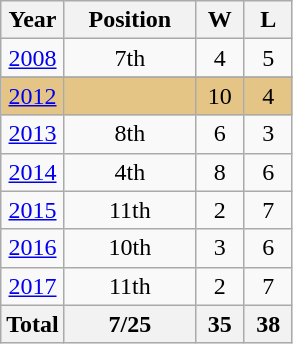<table class="wikitable" style="text-align: center;">
<tr>
<th>Year</th>
<th width="80">Position</th>
<th width="25">W</th>
<th width="25">L</th>
</tr>
<tr>
<td> <a href='#'>2008</a></td>
<td>7th</td>
<td>4</td>
<td>5</td>
</tr>
<tr>
</tr>
<tr bgcolor=e5c585>
<td> <a href='#'>2012</a></td>
<td></td>
<td>10</td>
<td>4</td>
</tr>
<tr>
<td> <a href='#'>2013</a></td>
<td>8th</td>
<td>6</td>
<td>3</td>
</tr>
<tr>
<td> <a href='#'>2014</a></td>
<td>4th</td>
<td>8</td>
<td>6</td>
</tr>
<tr>
<td> <a href='#'>2015</a></td>
<td>11th</td>
<td>2</td>
<td>7</td>
</tr>
<tr>
<td> <a href='#'>2016</a></td>
<td>10th</td>
<td>3</td>
<td>6</td>
</tr>
<tr>
<td> <a href='#'>2017</a></td>
<td>11th</td>
<td>2</td>
<td>7</td>
</tr>
<tr>
<th>Total</th>
<th>7/25</th>
<th>35</th>
<th>38</th>
</tr>
</table>
